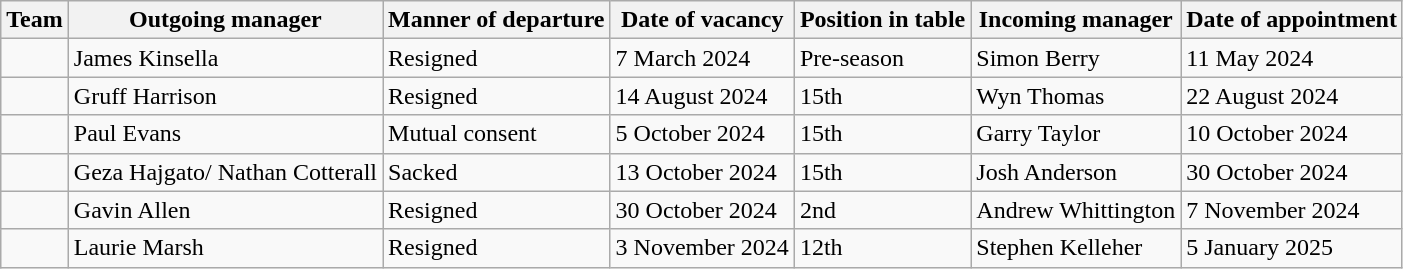<table class="wikitable sortable">
<tr>
<th>Team</th>
<th>Outgoing manager</th>
<th>Manner of departure</th>
<th>Date of vacancy</th>
<th>Position in table</th>
<th>Incoming manager</th>
<th>Date of appointment</th>
</tr>
<tr>
<td></td>
<td> James Kinsella</td>
<td>Resigned</td>
<td>7 March 2024</td>
<td>Pre-season</td>
<td> Simon Berry</td>
<td>11 May 2024</td>
</tr>
<tr>
<td></td>
<td> Gruff Harrison</td>
<td>Resigned</td>
<td>14 August 2024</td>
<td>15th</td>
<td> Wyn Thomas</td>
<td>22 August 2024</td>
</tr>
<tr>
<td></td>
<td> Paul Evans</td>
<td>Mutual consent</td>
<td>5 October 2024</td>
<td>15th</td>
<td> Garry Taylor</td>
<td>10 October 2024</td>
</tr>
<tr>
<td></td>
<td> Geza Hajgato/ Nathan Cotterall</td>
<td>Sacked</td>
<td>13 October 2024</td>
<td>15th</td>
<td> Josh Anderson</td>
<td>30 October 2024</td>
</tr>
<tr>
<td></td>
<td> Gavin Allen</td>
<td>Resigned</td>
<td>30 October 2024</td>
<td>2nd</td>
<td> Andrew Whittington</td>
<td>7 November 2024</td>
</tr>
<tr>
<td></td>
<td> Laurie Marsh</td>
<td>Resigned</td>
<td>3 November 2024</td>
<td>12th</td>
<td> Stephen Kelleher</td>
<td>5 January 2025</td>
</tr>
</table>
